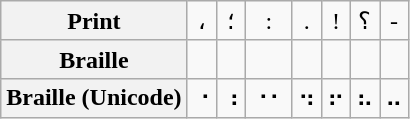<table class="wikitable" style="text-align:center">
<tr>
<th>Print</th>
<td>،</td>
<td>؛</td>
<td>:</td>
<td>.</td>
<td>!</td>
<td>؟</td>
<td>-</td>
</tr>
<tr>
<th>Braille</th>
<td></td>
<td></td>
<td></td>
<td></td>
<td></td>
<td></td>
<td></td>
</tr>
<tr>
<th>Braille (Unicode)</th>
<td>⠐</td>
<td>⠰</td>
<td>⠐⠂</td>
<td>⠲</td>
<td>⠖</td>
<td>⠦</td>
<td>⠤</td>
</tr>
</table>
